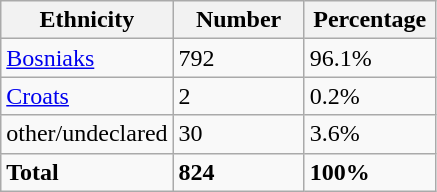<table class="wikitable">
<tr>
<th width="100px">Ethnicity</th>
<th width="80px">Number</th>
<th width="80px">Percentage</th>
</tr>
<tr>
<td><a href='#'>Bosniaks</a></td>
<td>792</td>
<td>96.1%</td>
</tr>
<tr>
<td><a href='#'>Croats</a></td>
<td>2</td>
<td>0.2%</td>
</tr>
<tr>
<td>other/undeclared</td>
<td>30</td>
<td>3.6%</td>
</tr>
<tr>
<td><strong>Total</strong></td>
<td><strong>824</strong></td>
<td><strong>100%</strong></td>
</tr>
</table>
